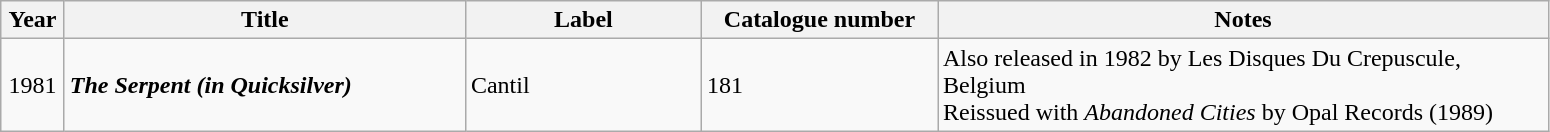<table class="wikitable">
<tr>
<th width="35">Year</th>
<th width="260">Title</th>
<th width="150">Label</th>
<th width="150">Catalogue number</th>
<th width="400">Notes</th>
</tr>
<tr>
<td align="center">1981</td>
<td><strong><em>The Serpent (in Quicksilver)</em></strong></td>
<td>Cantil</td>
<td>181</td>
<td>Also released in 1982 by Les Disques Du Crepuscule, Belgium<br>Reissued with <em>Abandoned Cities</em> by Opal Records (1989)</td>
</tr>
</table>
